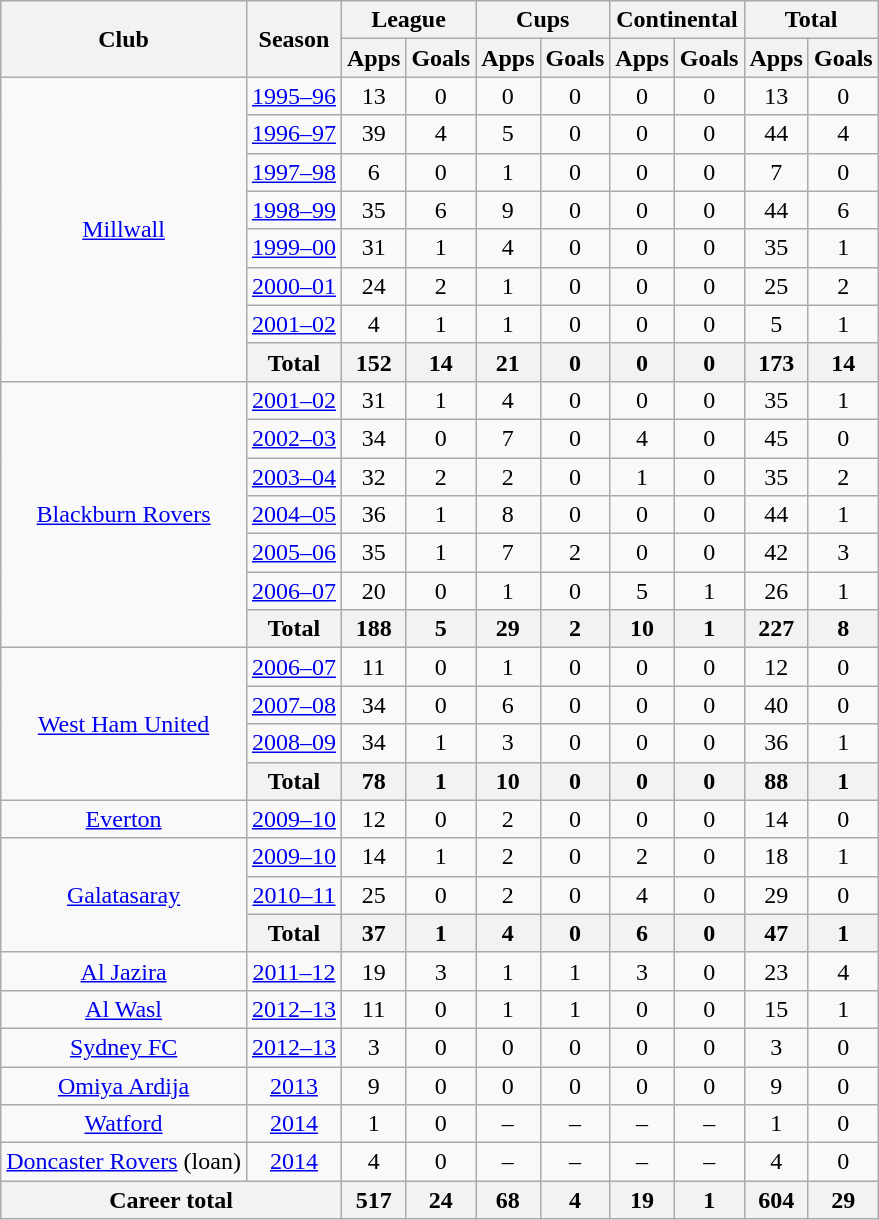<table class="wikitable" style="text-align:center">
<tr>
<th rowspan="2">Club</th>
<th rowspan="2">Season</th>
<th colspan="2">League</th>
<th colspan="2">Cups</th>
<th colspan="2">Continental</th>
<th colspan="2">Total</th>
</tr>
<tr>
<th>Apps</th>
<th>Goals</th>
<th>Apps</th>
<th>Goals</th>
<th>Apps</th>
<th>Goals</th>
<th>Apps</th>
<th>Goals</th>
</tr>
<tr>
<td rowspan="8"><a href='#'>Millwall</a></td>
<td><a href='#'>1995–96</a></td>
<td>13</td>
<td>0</td>
<td>0</td>
<td>0</td>
<td>0</td>
<td>0</td>
<td>13</td>
<td>0</td>
</tr>
<tr>
<td><a href='#'>1996–97</a></td>
<td>39</td>
<td>4</td>
<td>5</td>
<td>0</td>
<td>0</td>
<td>0</td>
<td>44</td>
<td>4</td>
</tr>
<tr>
<td><a href='#'>1997–98</a></td>
<td>6</td>
<td>0</td>
<td>1</td>
<td>0</td>
<td>0</td>
<td>0</td>
<td>7</td>
<td>0</td>
</tr>
<tr>
<td><a href='#'>1998–99</a></td>
<td>35</td>
<td>6</td>
<td>9</td>
<td>0</td>
<td>0</td>
<td>0</td>
<td>44</td>
<td>6</td>
</tr>
<tr>
<td><a href='#'>1999–00</a></td>
<td>31</td>
<td>1</td>
<td>4</td>
<td>0</td>
<td>0</td>
<td>0</td>
<td>35</td>
<td>1</td>
</tr>
<tr>
<td><a href='#'>2000–01</a></td>
<td>24</td>
<td>2</td>
<td>1</td>
<td>0</td>
<td>0</td>
<td>0</td>
<td>25</td>
<td>2</td>
</tr>
<tr>
<td><a href='#'>2001–02</a></td>
<td>4</td>
<td>1</td>
<td>1</td>
<td>0</td>
<td>0</td>
<td>0</td>
<td>5</td>
<td>1</td>
</tr>
<tr>
<th>Total</th>
<th>152</th>
<th>14</th>
<th>21</th>
<th>0</th>
<th>0</th>
<th>0</th>
<th>173</th>
<th>14</th>
</tr>
<tr>
<td rowspan="7"><a href='#'>Blackburn Rovers</a></td>
<td><a href='#'>2001–02</a></td>
<td>31</td>
<td>1</td>
<td>4</td>
<td>0</td>
<td>0</td>
<td>0</td>
<td>35</td>
<td>1</td>
</tr>
<tr>
<td><a href='#'>2002–03</a></td>
<td>34</td>
<td>0</td>
<td>7</td>
<td>0</td>
<td>4</td>
<td>0</td>
<td>45</td>
<td>0</td>
</tr>
<tr>
<td><a href='#'>2003–04</a></td>
<td>32</td>
<td>2</td>
<td>2</td>
<td>0</td>
<td>1</td>
<td>0</td>
<td>35</td>
<td>2</td>
</tr>
<tr>
<td><a href='#'>2004–05</a></td>
<td>36</td>
<td>1</td>
<td>8</td>
<td>0</td>
<td>0</td>
<td>0</td>
<td>44</td>
<td>1</td>
</tr>
<tr>
<td><a href='#'>2005–06</a></td>
<td>35</td>
<td>1</td>
<td>7</td>
<td>2</td>
<td>0</td>
<td>0</td>
<td>42</td>
<td>3</td>
</tr>
<tr>
<td><a href='#'>2006–07</a></td>
<td>20</td>
<td>0</td>
<td>1</td>
<td>0</td>
<td>5</td>
<td>1</td>
<td>26</td>
<td>1</td>
</tr>
<tr>
<th>Total</th>
<th>188</th>
<th>5</th>
<th>29</th>
<th>2</th>
<th>10</th>
<th>1</th>
<th>227</th>
<th>8</th>
</tr>
<tr>
<td rowspan="4"><a href='#'>West Ham United</a></td>
<td><a href='#'>2006–07</a></td>
<td>11</td>
<td>0</td>
<td>1</td>
<td>0</td>
<td>0</td>
<td>0</td>
<td>12</td>
<td>0</td>
</tr>
<tr>
<td><a href='#'>2007–08</a></td>
<td>34</td>
<td>0</td>
<td>6</td>
<td>0</td>
<td>0</td>
<td>0</td>
<td>40</td>
<td>0</td>
</tr>
<tr>
<td><a href='#'>2008–09</a></td>
<td>34</td>
<td>1</td>
<td>3</td>
<td>0</td>
<td>0</td>
<td>0</td>
<td>36</td>
<td>1</td>
</tr>
<tr>
<th>Total</th>
<th>78</th>
<th>1</th>
<th>10</th>
<th>0</th>
<th>0</th>
<th>0</th>
<th>88</th>
<th>1</th>
</tr>
<tr>
<td><a href='#'>Everton</a></td>
<td><a href='#'>2009–10</a></td>
<td>12</td>
<td>0</td>
<td>2</td>
<td>0</td>
<td>0</td>
<td>0</td>
<td>14</td>
<td>0</td>
</tr>
<tr>
<td rowspan="3"><a href='#'>Galatasaray</a></td>
<td><a href='#'>2009–10</a></td>
<td>14</td>
<td>1</td>
<td>2</td>
<td>0</td>
<td>2</td>
<td>0</td>
<td>18</td>
<td>1</td>
</tr>
<tr>
<td><a href='#'>2010–11</a></td>
<td>25</td>
<td>0</td>
<td>2</td>
<td>0</td>
<td>4</td>
<td>0</td>
<td>29</td>
<td>0</td>
</tr>
<tr>
<th>Total</th>
<th>37</th>
<th>1</th>
<th>4</th>
<th>0</th>
<th>6</th>
<th>0</th>
<th>47</th>
<th>1</th>
</tr>
<tr>
<td><a href='#'>Al Jazira</a></td>
<td><a href='#'>2011–12</a></td>
<td>19</td>
<td>3</td>
<td>1</td>
<td>1</td>
<td>3</td>
<td>0</td>
<td>23</td>
<td>4</td>
</tr>
<tr>
<td><a href='#'>Al Wasl</a></td>
<td><a href='#'>2012–13</a></td>
<td>11</td>
<td>0</td>
<td>1</td>
<td>1</td>
<td>0</td>
<td>0</td>
<td>15</td>
<td>1</td>
</tr>
<tr>
<td><a href='#'>Sydney FC</a></td>
<td><a href='#'>2012–13</a></td>
<td>3</td>
<td>0</td>
<td>0</td>
<td>0</td>
<td>0</td>
<td>0</td>
<td>3</td>
<td>0</td>
</tr>
<tr>
<td><a href='#'>Omiya Ardija</a></td>
<td><a href='#'>2013</a></td>
<td>9</td>
<td>0</td>
<td>0</td>
<td>0</td>
<td>0</td>
<td>0</td>
<td>9</td>
<td>0</td>
</tr>
<tr>
<td><a href='#'>Watford</a></td>
<td><a href='#'>2014</a></td>
<td>1</td>
<td>0</td>
<td>–</td>
<td>–</td>
<td>–</td>
<td>–</td>
<td>1</td>
<td>0</td>
</tr>
<tr>
<td><a href='#'>Doncaster Rovers</a> (loan)</td>
<td><a href='#'>2014</a></td>
<td>4</td>
<td>0</td>
<td>–</td>
<td>–</td>
<td>–</td>
<td>–</td>
<td>4</td>
<td>0</td>
</tr>
<tr>
<th colspan="2">Career total</th>
<th>517</th>
<th>24</th>
<th>68</th>
<th>4</th>
<th>19</th>
<th>1</th>
<th>604</th>
<th>29</th>
</tr>
</table>
